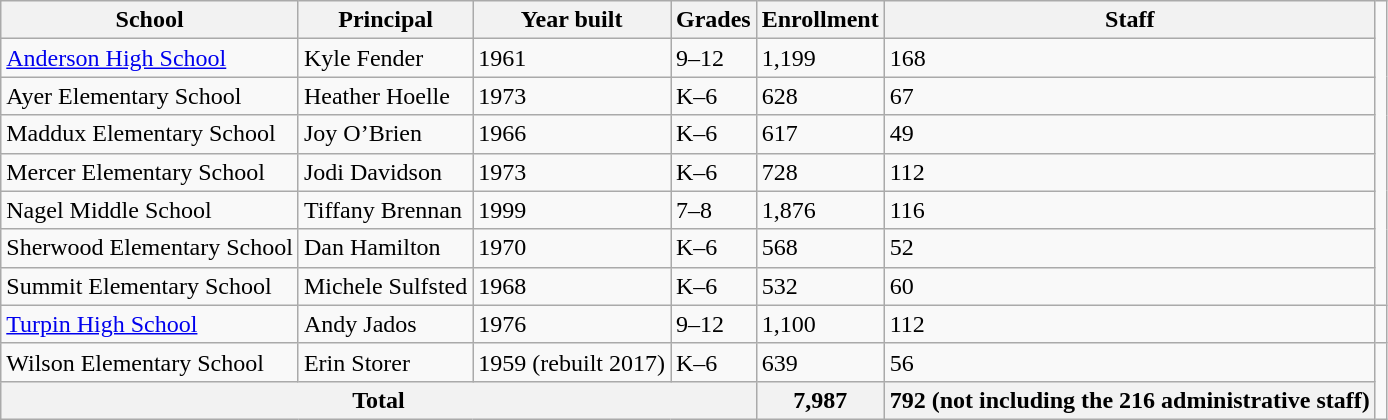<table class="wikitable sortable">
<tr>
<th>School</th>
<th>Principal</th>
<th>Year built</th>
<th>Grades</th>
<th>Enrollment</th>
<th>Staff</th>
</tr>
<tr>
<td><a href='#'>Anderson High School</a></td>
<td>Kyle Fender</td>
<td>1961</td>
<td>9–12</td>
<td>1,199</td>
<td>168</td>
</tr>
<tr>
<td>Ayer Elementary School</td>
<td>Heather Hoelle</td>
<td>1973</td>
<td>K–6</td>
<td>628</td>
<td>67</td>
</tr>
<tr>
<td>Maddux Elementary School</td>
<td>Joy O’Brien</td>
<td>1966</td>
<td>K–6</td>
<td>617</td>
<td>49</td>
</tr>
<tr>
<td>Mercer Elementary School</td>
<td>Jodi Davidson</td>
<td>1973</td>
<td>K–6</td>
<td>728</td>
<td>112</td>
</tr>
<tr>
<td>Nagel Middle School</td>
<td>Tiffany Brennan</td>
<td>1999</td>
<td>7–8</td>
<td>1,876</td>
<td>116</td>
</tr>
<tr>
<td>Sherwood Elementary School</td>
<td>Dan Hamilton</td>
<td>1970</td>
<td>K–6</td>
<td>568</td>
<td>52</td>
</tr>
<tr>
<td>Summit Elementary School</td>
<td>Michele Sulfsted</td>
<td>1968</td>
<td>K–6</td>
<td>532</td>
<td>60</td>
</tr>
<tr>
<td><a href='#'>Turpin High School</a></td>
<td>Andy Jados</td>
<td>1976</td>
<td>9–12</td>
<td>1,100</td>
<td>112</td>
<td></td>
</tr>
<tr>
<td>Wilson Elementary School</td>
<td>Erin Storer</td>
<td>1959 (rebuilt 2017)</td>
<td>K–6</td>
<td>639</td>
<td>56</td>
</tr>
<tr class="sortbottom">
<th colspan="4">Total</th>
<th>7,987</th>
<th>792 (not including the 216 administrative staff)</th>
</tr>
</table>
